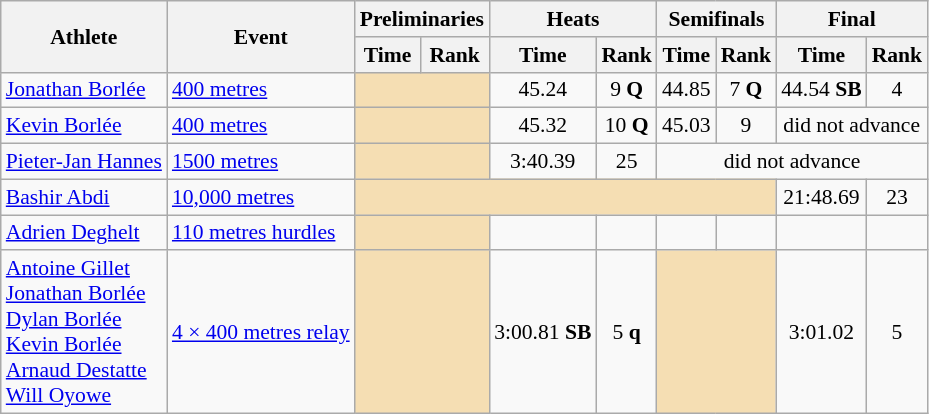<table class=wikitable style="font-size:90%;">
<tr>
<th rowspan="2">Athlete</th>
<th rowspan="2">Event</th>
<th colspan="2">Preliminaries</th>
<th colspan="2">Heats</th>
<th colspan="2">Semifinals</th>
<th colspan="2">Final</th>
</tr>
<tr>
<th>Time</th>
<th>Rank</th>
<th>Time</th>
<th>Rank</th>
<th>Time</th>
<th>Rank</th>
<th>Time</th>
<th>Rank</th>
</tr>
<tr style="border-top: single;">
<td><a href='#'>Jonathan Borlée</a></td>
<td><a href='#'>400 metres</a></td>
<td colspan= 2 bgcolor="wheat"></td>
<td align=center>45.24</td>
<td align=center>9 <strong>Q</strong></td>
<td align=center>44.85</td>
<td align=center>7 <strong>Q</strong></td>
<td align=center>44.54 <strong>SB</strong></td>
<td align=center>4</td>
</tr>
<tr style="border-top: single;">
<td><a href='#'>Kevin Borlée</a></td>
<td><a href='#'>400 metres</a></td>
<td colspan= 2 bgcolor="wheat"></td>
<td align=center>45.32</td>
<td align=center>10 <strong>Q</strong></td>
<td align=center>45.03</td>
<td align=center>9</td>
<td align=center colspan=2>did not advance</td>
</tr>
<tr style="border-top: single;">
<td><a href='#'>Pieter-Jan Hannes</a></td>
<td><a href='#'>1500 metres</a></td>
<td colspan= 2 bgcolor="wheat"></td>
<td align=center>3:40.39</td>
<td align=center>25</td>
<td align=center colspan=4>did not advance</td>
</tr>
<tr style="border-top: single;">
<td><a href='#'>Bashir Abdi</a></td>
<td><a href='#'>10,000 metres</a></td>
<td colspan= 6 bgcolor="wheat"></td>
<td align=center>21:48.69</td>
<td align=center>23</td>
</tr>
<tr style="border-top: single;">
<td><a href='#'>Adrien Deghelt</a></td>
<td><a href='#'>110 metres hurdles</a></td>
<td colspan= 2 bgcolor="wheat"></td>
<td align=center></td>
<td align=center></td>
<td align=center></td>
<td align=center></td>
<td align=center></td>
<td align=center></td>
</tr>
<tr style="border-top: single;">
<td><a href='#'>Antoine Gillet</a><br><a href='#'>Jonathan Borlée</a><br><a href='#'>Dylan Borlée</a><br><a href='#'>Kevin Borlée</a><br><a href='#'>Arnaud Destatte</a><br><a href='#'>Will Oyowe</a></td>
<td><a href='#'>4 × 400 metres relay</a></td>
<td colspan= 2 bgcolor="wheat"></td>
<td align=center>3:00.81 <strong>SB</strong></td>
<td align=center>5 <strong>q</strong></td>
<td colspan= 2 bgcolor="wheat"></td>
<td align=center>3:01.02</td>
<td align=center>5</td>
</tr>
</table>
